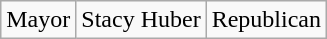<table class="wikitable">
<tr>
<td>Mayor</td>
<td>Stacy Huber</td>
<td>Republican</td>
</tr>
</table>
